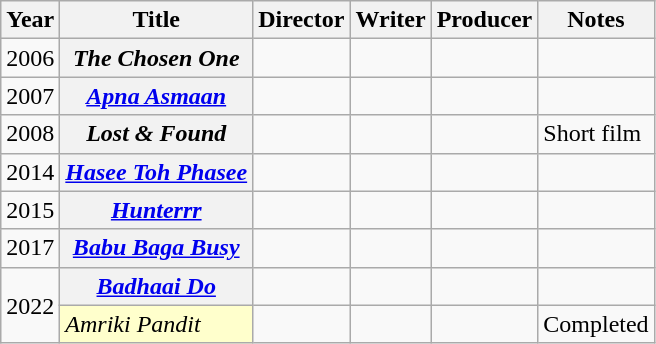<table class="wikitable  plainrowheaders sortable">
<tr>
<th>Year</th>
<th>Title</th>
<th>Director</th>
<th>Writer</th>
<th>Producer</th>
<th>Notes</th>
</tr>
<tr>
<td>2006</td>
<th scope=row><em>The Chosen One</em></th>
<td></td>
<td></td>
<td></td>
<td></td>
</tr>
<tr>
<td>2007</td>
<th scope=row><em><a href='#'>Apna Asmaan</a></em></th>
<td></td>
<td></td>
<td></td>
<td></td>
</tr>
<tr>
<td>2008</td>
<th scope=row><em>Lost & Found</em></th>
<td></td>
<td></td>
<td></td>
<td>Short film</td>
</tr>
<tr>
<td>2014</td>
<th scope=row><em><a href='#'>Hasee Toh Phasee</a></em></th>
<td></td>
<td></td>
<td></td>
<td></td>
</tr>
<tr>
<td>2015</td>
<th scope=row><em><a href='#'>Hunterrr</a></em></th>
<td></td>
<td></td>
<td></td>
<td></td>
</tr>
<tr>
<td>2017</td>
<th scope=row><em><a href='#'>Babu Baga Busy</a></em></th>
<td></td>
<td></td>
<td></td>
<td></td>
</tr>
<tr>
<td rowspan=2>2022</td>
<th scope=row><em><a href='#'>Badhaai Do</a></em></th>
<td></td>
<td></td>
<td></td>
<td></td>
</tr>
<tr>
<td scope="row" align="left" style="background:#FFFFCC;"><em>Amriki Pandit</em> </td>
<td></td>
<td></td>
<td></td>
<td>Completed</td>
</tr>
</table>
